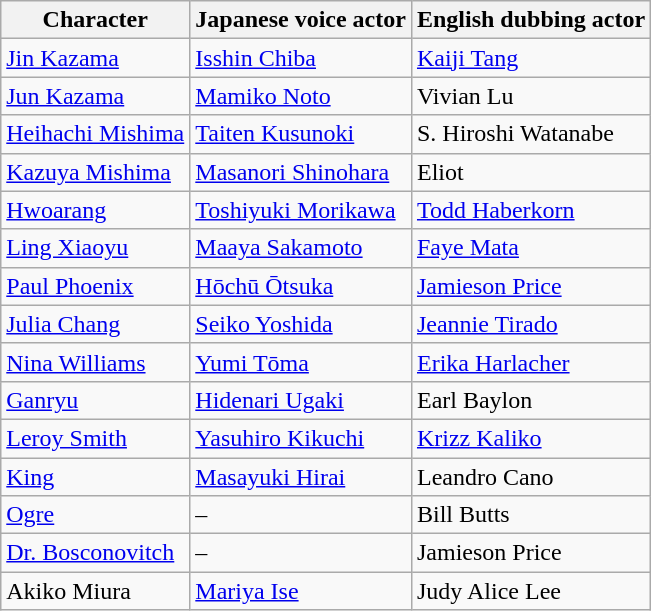<table class="wikitable">
<tr>
<th>Character</th>
<th>Japanese voice actor</th>
<th>English dubbing actor</th>
</tr>
<tr>
<td><a href='#'>Jin Kazama</a></td>
<td><a href='#'>Isshin Chiba</a></td>
<td><a href='#'>Kaiji Tang</a></td>
</tr>
<tr>
<td><a href='#'>Jun Kazama</a></td>
<td><a href='#'>Mamiko Noto</a></td>
<td>Vivian Lu</td>
</tr>
<tr>
<td><a href='#'>Heihachi Mishima</a></td>
<td><a href='#'>Taiten Kusunoki</a></td>
<td>S. Hiroshi Watanabe</td>
</tr>
<tr>
<td><a href='#'>Kazuya Mishima</a></td>
<td><a href='#'>Masanori Shinohara</a></td>
<td>Eliot</td>
</tr>
<tr>
<td><a href='#'>Hwoarang</a></td>
<td><a href='#'>Toshiyuki Morikawa</a></td>
<td><a href='#'>Todd Haberkorn</a></td>
</tr>
<tr>
<td><a href='#'>Ling Xiaoyu</a></td>
<td><a href='#'>Maaya Sakamoto</a></td>
<td><a href='#'>Faye Mata</a></td>
</tr>
<tr>
<td><a href='#'>Paul Phoenix</a></td>
<td><a href='#'>Hōchū Ōtsuka</a></td>
<td><a href='#'>Jamieson Price</a></td>
</tr>
<tr>
<td><a href='#'>Julia Chang</a></td>
<td><a href='#'>Seiko Yoshida</a></td>
<td><a href='#'>Jeannie Tirado</a></td>
</tr>
<tr>
<td><a href='#'>Nina Williams</a></td>
<td><a href='#'>Yumi Tōma</a></td>
<td><a href='#'>Erika Harlacher</a></td>
</tr>
<tr>
<td><a href='#'>Ganryu</a></td>
<td><a href='#'>Hidenari Ugaki</a></td>
<td>Earl Baylon</td>
</tr>
<tr>
<td><a href='#'>Leroy Smith</a></td>
<td><a href='#'>Yasuhiro Kikuchi</a></td>
<td><a href='#'>Krizz Kaliko</a></td>
</tr>
<tr>
<td><a href='#'>King</a></td>
<td><a href='#'>Masayuki Hirai</a></td>
<td>Leandro Cano</td>
</tr>
<tr>
<td><a href='#'>Ogre</a></td>
<td>–</td>
<td>Bill Butts</td>
</tr>
<tr>
<td><a href='#'>Dr. Bosconovitch</a></td>
<td>–</td>
<td>Jamieson Price</td>
</tr>
<tr>
<td>Akiko Miura</td>
<td><a href='#'>Mariya Ise</a></td>
<td>Judy Alice Lee</td>
</tr>
</table>
